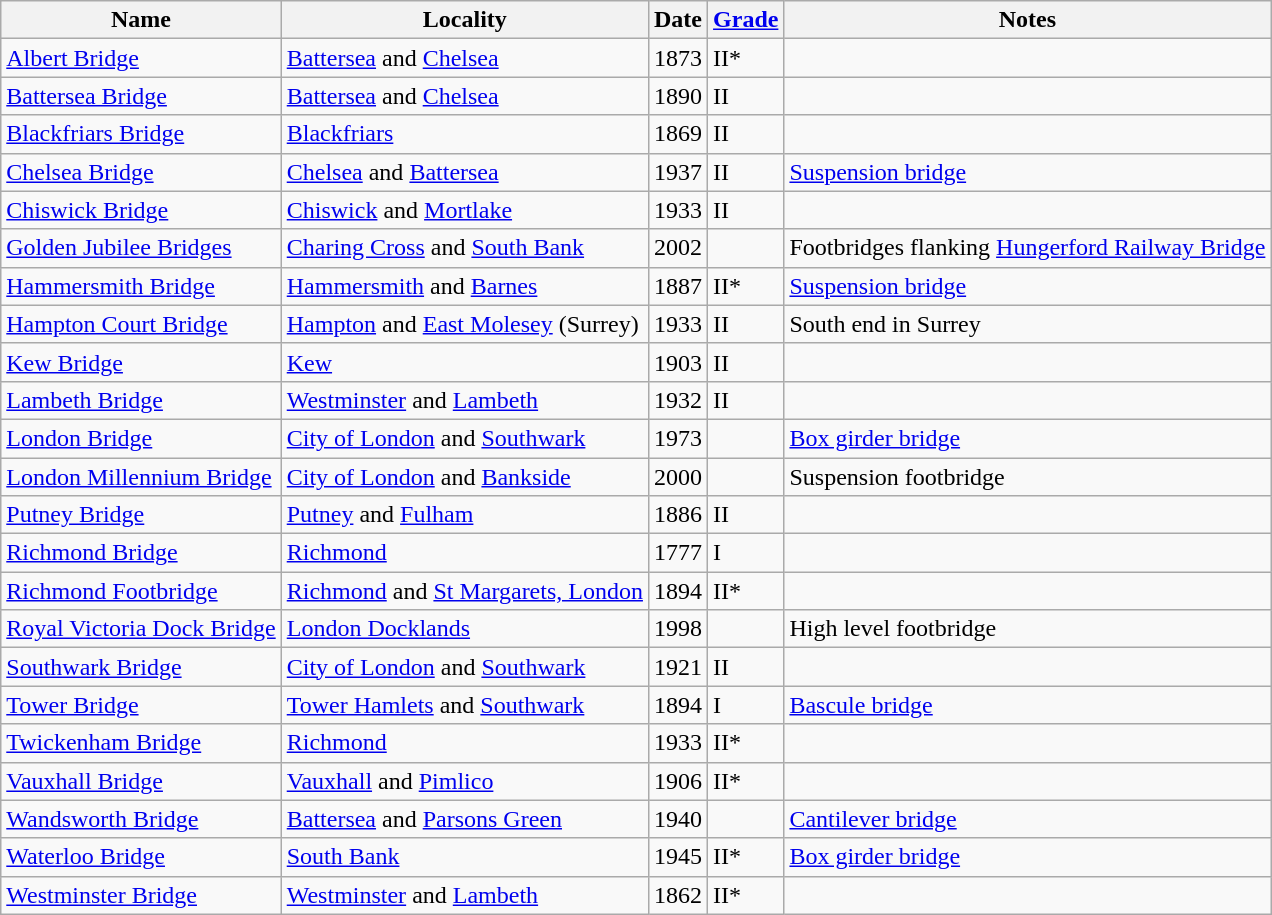<table class="wikitable sortable">
<tr>
<th>Name</th>
<th>Locality</th>
<th>Date</th>
<th><a href='#'>Grade</a></th>
<th class="unsortable">Notes</th>
</tr>
<tr>
<td><a href='#'>Albert Bridge</a></td>
<td><a href='#'>Battersea</a> and <a href='#'>Chelsea</a></td>
<td>1873</td>
<td>II*</td>
<td></td>
</tr>
<tr>
<td><a href='#'>Battersea Bridge</a></td>
<td><a href='#'>Battersea</a> and <a href='#'>Chelsea</a></td>
<td>1890</td>
<td>II</td>
<td></td>
</tr>
<tr>
<td><a href='#'>Blackfriars Bridge</a></td>
<td><a href='#'>Blackfriars</a></td>
<td>1869</td>
<td>II</td>
<td></td>
</tr>
<tr>
<td><a href='#'>Chelsea Bridge</a></td>
<td><a href='#'>Chelsea</a> and <a href='#'>Battersea</a></td>
<td>1937</td>
<td>II</td>
<td><a href='#'>Suspension bridge</a></td>
</tr>
<tr>
<td><a href='#'>Chiswick Bridge</a></td>
<td><a href='#'>Chiswick</a> and <a href='#'>Mortlake</a></td>
<td>1933</td>
<td>II</td>
<td></td>
</tr>
<tr>
<td><a href='#'>Golden Jubilee Bridges</a></td>
<td><a href='#'>Charing Cross</a> and <a href='#'>South Bank</a></td>
<td>2002</td>
<td></td>
<td>Footbridges flanking <a href='#'>Hungerford Railway Bridge</a></td>
</tr>
<tr>
<td><a href='#'>Hammersmith Bridge</a></td>
<td><a href='#'>Hammersmith</a> and <a href='#'>Barnes</a></td>
<td>1887</td>
<td>II*</td>
<td><a href='#'>Suspension bridge</a></td>
</tr>
<tr>
<td><a href='#'>Hampton Court Bridge</a></td>
<td><a href='#'>Hampton</a> and <a href='#'>East Molesey</a> (Surrey)</td>
<td>1933</td>
<td>II</td>
<td>South end in Surrey</td>
</tr>
<tr>
<td><a href='#'>Kew Bridge</a></td>
<td><a href='#'>Kew</a></td>
<td>1903</td>
<td>II</td>
<td></td>
</tr>
<tr>
<td><a href='#'>Lambeth Bridge</a></td>
<td><a href='#'>Westminster</a> and <a href='#'>Lambeth</a></td>
<td>1932</td>
<td>II</td>
<td></td>
</tr>
<tr>
<td><a href='#'>London Bridge</a></td>
<td><a href='#'>City of London</a> and <a href='#'>Southwark</a></td>
<td>1973</td>
<td></td>
<td><a href='#'>Box girder bridge</a></td>
</tr>
<tr>
<td><a href='#'>London Millennium Bridge</a></td>
<td><a href='#'>City of London</a> and <a href='#'>Bankside</a></td>
<td>2000</td>
<td></td>
<td>Suspension footbridge</td>
</tr>
<tr>
<td><a href='#'>Putney Bridge</a></td>
<td><a href='#'>Putney</a> and <a href='#'>Fulham</a></td>
<td>1886</td>
<td>II</td>
<td></td>
</tr>
<tr>
<td><a href='#'>Richmond Bridge</a></td>
<td><a href='#'>Richmond</a></td>
<td>1777</td>
<td>I</td>
</tr>
<tr>
<td><a href='#'>Richmond Footbridge</a></td>
<td><a href='#'>Richmond</a> and <a href='#'>St Margarets, London</a></td>
<td>1894</td>
<td>II*</td>
<td></td>
</tr>
<tr>
<td><a href='#'>Royal Victoria Dock Bridge</a></td>
<td><a href='#'>London Docklands</a></td>
<td>1998</td>
<td></td>
<td>High level footbridge</td>
</tr>
<tr>
<td><a href='#'>Southwark Bridge</a></td>
<td><a href='#'>City of London</a> and <a href='#'>Southwark</a></td>
<td>1921</td>
<td>II</td>
<td></td>
</tr>
<tr>
<td><a href='#'>Tower Bridge</a></td>
<td><a href='#'>Tower Hamlets</a> and <a href='#'>Southwark</a></td>
<td>1894</td>
<td>I</td>
<td><a href='#'>Bascule bridge</a></td>
</tr>
<tr>
<td><a href='#'>Twickenham Bridge</a></td>
<td><a href='#'>Richmond</a></td>
<td>1933</td>
<td>II*</td>
<td></td>
</tr>
<tr>
<td><a href='#'>Vauxhall Bridge</a></td>
<td><a href='#'>Vauxhall</a> and <a href='#'>Pimlico</a></td>
<td>1906</td>
<td>II*</td>
<td></td>
</tr>
<tr>
<td><a href='#'>Wandsworth Bridge</a></td>
<td><a href='#'>Battersea</a> and <a href='#'>Parsons Green</a></td>
<td>1940</td>
<td></td>
<td><a href='#'>Cantilever bridge</a></td>
</tr>
<tr>
<td><a href='#'>Waterloo Bridge</a></td>
<td><a href='#'>South Bank</a></td>
<td>1945</td>
<td>II*</td>
<td><a href='#'>Box girder bridge</a></td>
</tr>
<tr>
<td><a href='#'>Westminster Bridge</a></td>
<td><a href='#'>Westminster</a> and <a href='#'>Lambeth</a></td>
<td>1862</td>
<td>II*</td>
<td></td>
</tr>
</table>
